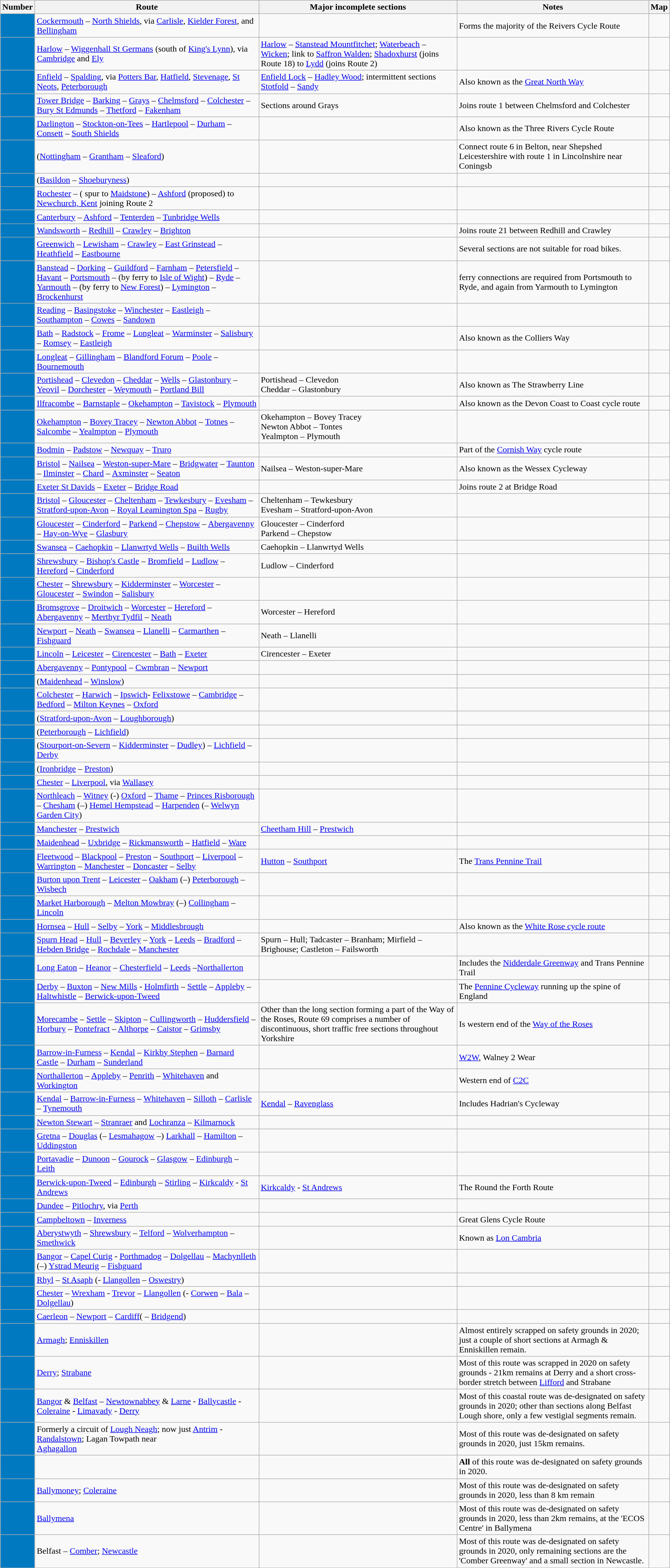<table class="wikitable" border="1">
<tr>
<th>Number</th>
<th>Route</th>
<th>Major incomplete sections</th>
<th>Notes</th>
<th>Map</th>
</tr>
<tr>
<td style="background: #0079C1;text-align: center;"></td>
<td><a href='#'>Cockermouth</a> – <a href='#'>North Shields</a>, via <a href='#'>Carlisle</a>, <a href='#'>Kielder Forest</a>, and <a href='#'>Bellingham</a></td>
<td></td>
<td>Forms the majority of the Reivers Cycle Route</td>
<td></td>
</tr>
<tr>
<td style="background: #0079C1;text-align: center;"></td>
<td><a href='#'>Harlow</a> – <a href='#'>Wiggenhall St Germans</a> (south of <a href='#'>King's Lynn</a>), via <a href='#'>Cambridge</a> and <a href='#'>Ely</a></td>
<td><a href='#'>Harlow</a> – <a href='#'>Stanstead Mountfitchet</a>; <a href='#'>Waterbeach</a> – <a href='#'>Wicken</a>; link to <a href='#'>Saffron Walden</a>; <a href='#'>Shadoxhurst</a> (joins Route 18) to <a href='#'>Lydd</a> (joins Route 2)</td>
<td></td>
<td></td>
</tr>
<tr>
<td style="background: #0079C1;text-align: center;"></td>
<td><a href='#'>Enfield</a> – <a href='#'>Spalding</a>, via <a href='#'>Potters Bar</a>, <a href='#'>Hatfield</a>, <a href='#'>Stevenage</a>, <a href='#'>St Neots</a>, <a href='#'>Peterborough</a></td>
<td><a href='#'>Enfield Lock</a> – <a href='#'>Hadley Wood</a>; intermittent sections <a href='#'>Stotfold</a> – <a href='#'>Sandy</a></td>
<td>Also known as the <a href='#'>Great North Way</a></td>
<td></td>
</tr>
<tr>
<td style="background: #0079C1;text-align: center;"></td>
<td><a href='#'>Tower Bridge</a> – <a href='#'>Barking</a> – <a href='#'>Grays</a> – <a href='#'>Chelmsford</a> – <a href='#'>Colchester</a> – <a href='#'>Bury St Edmunds</a> – <a href='#'>Thetford</a> – <a href='#'>Fakenham</a></td>
<td>Sections around Grays</td>
<td>Joins route 1 between Chelmsford and Colchester</td>
<td></td>
</tr>
<tr>
<td style="background: #0079C1;text-align: center;"></td>
<td><a href='#'>Darlington</a> – <a href='#'>Stockton-on-Tees</a> – <a href='#'>Hartlepool</a> – <a href='#'>Durham</a> – <a href='#'>Consett</a> – <a href='#'>South Shields</a></td>
<td></td>
<td>Also known as the Three Rivers Cycle Route</td>
<td></td>
</tr>
<tr>
<td style="background: #0079C1;text-align: center;"></td>
<td>(<a href='#'>Nottingham</a> – <a href='#'>Grantham</a> – <a href='#'>Sleaford</a>)</td>
<td></td>
<td>Connect route 6 in Belton, near Shepshed Leicestershire with route 1 in Lincolnshire near Coningsb</td>
<td></td>
</tr>
<tr>
<td style="background: #0079C1;text-align: center;"></td>
<td>(<a href='#'>Basildon</a> – <a href='#'>Shoeburyness</a>)</td>
<td></td>
<td></td>
<td></td>
</tr>
<tr>
<td style="background: #0079C1;text-align: center;"></td>
<td><a href='#'>Rochester</a> – ( spur to <a href='#'>Maidstone</a>) – <a href='#'>Ashford</a> (proposed) to <a href='#'>Newchurch, Kent</a> joining Route 2</td>
<td></td>
<td></td>
<td></td>
</tr>
<tr>
<td style="background: #0079C1;text-align: center;"></td>
<td><a href='#'>Canterbury</a> – <a href='#'>Ashford</a> – <a href='#'>Tenterden</a> – <a href='#'>Tunbridge Wells</a></td>
<td></td>
<td></td>
<td></td>
</tr>
<tr>
<td style="background: #0079C1;text-align: center;"></td>
<td><a href='#'>Wandsworth</a> – <a href='#'>Redhill</a> – <a href='#'>Crawley</a> – <a href='#'>Brighton</a></td>
<td></td>
<td>Joins route 21 between Redhill and Crawley</td>
<td></td>
</tr>
<tr>
<td style="background: #0079C1;text-align: center;"></td>
<td><a href='#'>Greenwich</a> – <a href='#'>Lewisham</a> – <a href='#'>Crawley</a> – <a href='#'>East Grinstead</a> – <a href='#'>Heathfield</a> – <a href='#'>Eastbourne</a></td>
<td></td>
<td>Several sections are not suitable for road bikes.</td>
<td></td>
</tr>
<tr>
<td style="background: #0079C1;text-align: center;"></td>
<td><a href='#'>Banstead</a> – <a href='#'>Dorking</a> – <a href='#'>Guildford</a> – <a href='#'>Farnham</a> – <a href='#'>Petersfield</a> – <a href='#'>Havant</a> – <a href='#'>Portsmouth</a> – (by ferry to <a href='#'>Isle of Wight</a>) – <a href='#'>Ryde</a> – <a href='#'>Yarmouth</a> – (by ferry to <a href='#'>New Forest</a>) – <a href='#'>Lymington</a> – <a href='#'>Brockenhurst</a></td>
<td></td>
<td>ferry connections are required from Portsmouth to Ryde, and again from Yarmouth to Lymington</td>
<td></td>
</tr>
<tr>
<td style="background: #0079C1;text-align: center;"></td>
<td><a href='#'>Reading</a> – <a href='#'>Basingstoke</a> – <a href='#'>Winchester</a> – <a href='#'>Eastleigh</a> – <a href='#'>Southampton</a> – <a href='#'>Cowes</a> – <a href='#'>Sandown</a></td>
<td></td>
<td></td>
<td></td>
</tr>
<tr>
<td style="background: #0079C1;text-align: center;"></td>
<td><a href='#'>Bath</a> – <a href='#'>Radstock</a> – <a href='#'>Frome</a> – <a href='#'>Longleat</a> – <a href='#'>Warminster</a> – <a href='#'>Salisbury</a> – <a href='#'>Romsey</a> – <a href='#'>Eastleigh</a></td>
<td></td>
<td>Also known as the Colliers Way</td>
<td></td>
</tr>
<tr>
<td style="background: #0079C1;text-align: center;"></td>
<td><a href='#'>Longleat</a> – <a href='#'>Gillingham</a> – <a href='#'>Blandford Forum</a> – <a href='#'>Poole</a> – <a href='#'>Bournemouth</a></td>
<td></td>
<td></td>
<td></td>
</tr>
<tr>
<td style="background: #0079C1;text-align: center;"></td>
<td><a href='#'>Portishead</a> – <a href='#'>Clevedon</a> – <a href='#'>Cheddar</a> – <a href='#'>Wells</a> – <a href='#'>Glastonbury</a> – <a href='#'>Yeovil</a> – <a href='#'>Dorchester</a> – <a href='#'>Weymouth</a> – <a href='#'>Portland Bill</a></td>
<td>Portishead – Clevedon <br> Cheddar – Glastonbury</td>
<td>Also known as The Strawberry Line</td>
<td></td>
</tr>
<tr>
<td style="background: #0079C1;text-align: center;"></td>
<td><a href='#'>Ilfracombe</a> – <a href='#'>Barnstaple</a> – <a href='#'>Okehampton</a> – <a href='#'>Tavistock</a> – <a href='#'>Plymouth</a></td>
<td></td>
<td>Also known as the Devon Coast to Coast cycle route</td>
<td></td>
</tr>
<tr>
<td style="background: #0079C1;text-align: center;"></td>
<td><a href='#'>Okehampton</a> – <a href='#'>Bovey Tracey</a> – <a href='#'>Newton Abbot</a> – <a href='#'>Totnes</a> – <a href='#'>Salcombe</a> – <a href='#'>Yealmpton</a> – <a href='#'>Plymouth</a></td>
<td>Okehampton – Bovey Tracey<br>Newton Abbot – Tontes<br>Yealmpton – Plymouth</td>
<td></td>
<td></td>
</tr>
<tr>
<td style="background: #0079C1;text-align: center;"></td>
<td><a href='#'>Bodmin</a> – <a href='#'>Padstow</a> – <a href='#'>Newquay</a> – <a href='#'>Truro</a></td>
<td></td>
<td>Part of the <a href='#'>Cornish Way</a> cycle route</td>
<td></td>
</tr>
<tr>
<td style="background: #0079C1;text-align: center;"></td>
<td><a href='#'>Bristol</a> – <a href='#'>Nailsea</a> – <a href='#'>Weston-super-Mare</a> – <a href='#'>Bridgwater</a> – <a href='#'>Taunton</a> – <a href='#'>Ilminster</a> – <a href='#'>Chard</a> – <a href='#'>Axminster</a> – <a href='#'>Seaton</a></td>
<td>Nailsea – Weston-super-Mare</td>
<td>Also known as the Wessex Cycleway</td>
<td></td>
</tr>
<tr>
<td style="background: #0079C1;text-align: center;"></td>
<td><a href='#'>Exeter St Davids</a> – <a href='#'>Exeter</a> – <a href='#'>Bridge Road</a></td>
<td></td>
<td>Joins route 2 at Bridge Road</td>
<td></td>
</tr>
<tr>
<td style="background: #0079C1;text-align: center;"></td>
<td><a href='#'>Bristol</a> – <a href='#'>Gloucester</a> – <a href='#'>Cheltenham</a> – <a href='#'>Tewkesbury</a> – <a href='#'>Evesham</a> – <a href='#'>Stratford-upon-Avon</a> – <a href='#'>Royal Leamington Spa</a> – <a href='#'>Rugby</a></td>
<td>Cheltenham – Tewkesbury <br> Evesham – Stratford-upon-Avon</td>
<td></td>
<td></td>
</tr>
<tr>
<td style="background: #0079C1;text-align: center;"></td>
<td><a href='#'>Gloucester</a> – <a href='#'>Cinderford</a> – <a href='#'>Parkend</a> – <a href='#'>Chepstow</a> – <a href='#'>Abergavenny</a> – <a href='#'>Hay-on-Wye</a> – <a href='#'>Glasbury</a></td>
<td>Gloucester – Cinderford<br>Parkend – Chepstow</td>
<td></td>
<td></td>
</tr>
<tr>
<td style="background: #0079C1;text-align: center;"></td>
<td><a href='#'>Swansea</a> – <a href='#'>Caehopkin</a> – <a href='#'>Llanwrtyd Wells</a> – <a href='#'>Builth Wells</a></td>
<td>Caehopkin – Llanwrtyd Wells</td>
<td></td>
<td></td>
</tr>
<tr>
<td style="background: #0079C1;text-align: center;"></td>
<td><a href='#'>Shrewsbury</a> – <a href='#'>Bishop's Castle</a> – <a href='#'>Bromfield</a> – <a href='#'>Ludlow</a> – <a href='#'>Hereford</a> – <a href='#'>Cinderford</a></td>
<td>Ludlow – Cinderford</td>
<td></td>
<td></td>
</tr>
<tr>
<td style="background: #0079C1;text-align: center;"></td>
<td><a href='#'>Chester</a> – <a href='#'>Shrewsbury</a> – <a href='#'>Kidderminster</a> – <a href='#'>Worcester</a> – <a href='#'>Gloucester</a> – <a href='#'>Swindon</a> – <a href='#'>Salisbury</a></td>
<td></td>
<td></td>
<td></td>
</tr>
<tr>
<td style="background: #0079C1;text-align: center;"></td>
<td><a href='#'>Bromsgrove</a> – <a href='#'>Droitwich</a> – <a href='#'>Worcester</a> – <a href='#'>Hereford</a> – <a href='#'>Abergavenny</a> – <a href='#'>Merthyr Tydfil</a> – <a href='#'>Neath</a></td>
<td>Worcester – Hereford</td>
<td></td>
<td></td>
</tr>
<tr>
<td style="background: #0079C1;text-align: center;"></td>
<td><a href='#'>Newport</a> – <a href='#'>Neath</a> – <a href='#'>Swansea</a> – <a href='#'>Llanelli</a> – <a href='#'>Carmarthen</a> – <a href='#'>Fishguard</a></td>
<td>Neath – Llanelli</td>
<td></td>
<td></td>
</tr>
<tr>
<td style="background: #0079C1;text-align: center;"></td>
<td><a href='#'>Lincoln</a> – <a href='#'>Leicester</a> – <a href='#'>Cirencester</a> – <a href='#'>Bath</a> – <a href='#'>Exeter</a></td>
<td>Cirencester – Exeter</td>
<td></td>
<td></td>
</tr>
<tr>
<td style="background: #0079C1;text-align: center;"></td>
<td><a href='#'>Abergavenny</a> – <a href='#'>Pontypool</a> – <a href='#'>Cwmbran</a> – <a href='#'>Newport</a></td>
<td></td>
<td></td>
<td></td>
</tr>
<tr>
<td style="background: #0079C1;text-align: center;"></td>
<td>(<a href='#'>Maidenhead</a> – <a href='#'>Winslow</a>)</td>
<td></td>
<td></td>
<td></td>
</tr>
<tr>
<td style="background: #0079C1;text-align: center;"></td>
<td><a href='#'>Colchester</a> – <a href='#'>Harwich</a> – <a href='#'>Ipswich</a>- <a href='#'>Felixstowe</a> – <a href='#'>Cambridge</a> – <a href='#'>Bedford</a> – <a href='#'>Milton Keynes</a> – <a href='#'>Oxford</a></td>
<td></td>
<td></td>
<td></td>
</tr>
<tr>
<td style="background: #0079C1;text-align: center;"></td>
<td>(<a href='#'>Stratford-upon-Avon</a> – <a href='#'>Loughborough</a>)</td>
<td></td>
<td></td>
<td></td>
</tr>
<tr>
<td style="background: #0079C1;text-align: center;"></td>
<td>(<a href='#'>Peterborough</a> – <a href='#'>Lichfield</a>)</td>
<td></td>
<td></td>
<td></td>
</tr>
<tr>
<td style="background: #0079C1;text-align: center;"></td>
<td>(<a href='#'>Stourport-on-Severn</a> – <a href='#'>Kidderminster</a> – <a href='#'>Dudley</a>) – <a href='#'>Lichfield</a> – <a href='#'>Derby</a></td>
<td></td>
<td></td>
<td></td>
</tr>
<tr>
<td style="background: #0079C1;text-align: center;"></td>
<td>(<a href='#'>Ironbridge</a> – <a href='#'>Preston</a>)</td>
<td></td>
<td></td>
<td></td>
</tr>
<tr>
<td style="background: #0079C1;text-align: center;"></td>
<td><a href='#'>Chester</a> – <a href='#'>Liverpool</a>, via <a href='#'>Wallasey</a></td>
<td></td>
<td></td>
<td></td>
</tr>
<tr>
<td style="background: #0079C1;text-align: center;"></td>
<td><a href='#'>Northleach</a> – <a href='#'>Witney</a> (-) <a href='#'>Oxford</a> – <a href='#'>Thame</a> – <a href='#'>Princes Risborough</a> – <a href='#'>Chesham</a> (–) <a href='#'>Hemel Hempstead</a> – <a href='#'>Harpenden</a> (– <a href='#'>Welwyn Garden City</a>)</td>
<td></td>
<td></td>
<td></td>
</tr>
<tr>
<td style="background: #0079C1;text-align: center;"></td>
<td><a href='#'>Manchester</a> – <a href='#'>Prestwich</a></td>
<td><a href='#'>Cheetham Hill</a> – <a href='#'>Prestwich</a></td>
<td></td>
<td></td>
</tr>
<tr>
<td style="background: #0079C1;text-align: center;"></td>
<td><a href='#'>Maidenhead</a> – <a href='#'>Uxbridge</a> – <a href='#'>Rickmansworth</a> – <a href='#'>Hatfield</a> – <a href='#'>Ware</a></td>
<td></td>
<td></td>
<td></td>
</tr>
<tr>
<td style="background: #0079C1;text-align: center;"></td>
<td><a href='#'>Fleetwood</a> – <a href='#'>Blackpool</a> – <a href='#'>Preston</a> – <a href='#'>Southport</a> – <a href='#'>Liverpool</a> – <a href='#'>Warrington</a> – <a href='#'>Manchester</a> – <a href='#'>Doncaster</a> – <a href='#'>Selby</a></td>
<td><a href='#'>Hutton</a> – <a href='#'>Southport</a></td>
<td>The <a href='#'>Trans Pennine Trail</a></td>
<td></td>
</tr>
<tr>
<td style="background: #0079C1;text-align: center;"></td>
<td><a href='#'>Burton upon Trent</a> – <a href='#'>Leicester</a> – <a href='#'>Oakham</a> (–) <a href='#'>Peterborough</a> – <a href='#'>Wisbech</a></td>
<td></td>
<td></td>
<td></td>
</tr>
<tr>
<td style="background: #0079C1;text-align: center;"></td>
<td><a href='#'>Market Harborough</a> – <a href='#'>Melton Mowbray</a> (–) <a href='#'>Collingham</a> – <a href='#'>Lincoln</a></td>
<td></td>
<td></td>
<td></td>
</tr>
<tr>
<td style="background: #0079C1;text-align: center;"></td>
<td><a href='#'>Hornsea</a> – <a href='#'>Hull</a> – <a href='#'>Selby</a> – <a href='#'>York</a> – <a href='#'>Middlesbrough</a></td>
<td></td>
<td>Also known as the <a href='#'>White Rose cycle route</a></td>
<td></td>
</tr>
<tr>
<td style="background: #0079C1;text-align: center;"></td>
<td><a href='#'>Spurn Head</a> – <a href='#'>Hull</a> – <a href='#'>Beverley</a> – <a href='#'>York</a> – <a href='#'>Leeds</a> – <a href='#'>Bradford</a> – <a href='#'>Hebden Bridge</a> – <a href='#'>Rochdale</a> – <a href='#'>Manchester</a></td>
<td>Spurn – Hull; Tadcaster – Branham; Mirfield – Brighouse; Castleton – Failsworth</td>
<td></td>
<td></td>
</tr>
<tr>
<td style="background: #0079C1;text-align: center;"></td>
<td><a href='#'>Long Eaton</a> – <a href='#'>Heanor</a> – <a href='#'>Chesterfield</a> – <a href='#'>Leeds</a> –<a href='#'>Northallerton</a></td>
<td></td>
<td>Includes the <a href='#'>Nidderdale Greenway</a> and Trans Pennine Trail</td>
<td></td>
</tr>
<tr>
<td style="background: #0079C1;text-align: center;"></td>
<td><a href='#'>Derby</a> – <a href='#'>Buxton</a> – <a href='#'>New Mills</a> - <a href='#'>Holmfirth</a> – <a href='#'>Settle</a>  – <a href='#'>Appleby</a> – <a href='#'>Haltwhistle</a> – <a href='#'>Berwick-upon-Tweed</a></td>
<td></td>
<td>The <a href='#'>Pennine Cycleway</a> running up the spine of England</td>
<td></td>
</tr>
<tr>
<td style="background: #0079C1;text-align: center;"></td>
<td><a href='#'>Morecambe</a> – <a href='#'>Settle</a> – <a href='#'>Skipton</a> – <a href='#'>Cullingworth</a> – <a href='#'>Huddersfield</a> – <a href='#'>Horbury</a> – <a href='#'>Pontefract</a> – <a href='#'>Althorpe</a> – <a href='#'>Caistor</a> – <a href='#'>Grimsby</a></td>
<td>Other than the long section forming a part of the Way of the Roses, Route 69 comprises a number of discontinuous, short traffic free sections throughout Yorkshire</td>
<td>Is western end of the <a href='#'>Way of the Roses</a></td>
<td></td>
</tr>
<tr>
<td style="background: #0079C1;text-align: center;"></td>
<td><a href='#'>Barrow-in-Furness</a> – <a href='#'>Kendal</a> – <a href='#'>Kirkby Stephen</a> – <a href='#'>Barnard Castle</a> – <a href='#'>Durham</a> – <a href='#'>Sunderland</a></td>
<td></td>
<td><a href='#'>W2W</a>, Walney 2 Wear</td>
<td></td>
</tr>
<tr>
<td style="background: #0079C1;text-align: center;"></td>
<td><a href='#'>Northallerton</a> – <a href='#'>Appleby</a> – <a href='#'>Penrith</a> – <a href='#'>Whitehaven</a> and <a href='#'>Workington</a></td>
<td></td>
<td>Western end of <a href='#'>C2C</a></td>
<td></td>
</tr>
<tr>
<td style="background: #0079C1;text-align: center;"></td>
<td><a href='#'>Kendal</a> – <a href='#'>Barrow-in-Furness</a> – <a href='#'>Whitehaven</a> – <a href='#'>Silloth</a> – <a href='#'>Carlisle</a> – <a href='#'>Tynemouth</a></td>
<td><a href='#'>Kendal</a> – <a href='#'>Ravenglass</a></td>
<td>Includes Hadrian's Cycleway</td>
<td></td>
</tr>
<tr>
<td style="background: #0079C1;text-align: center;"></td>
<td><a href='#'>Newton Stewart</a> – <a href='#'>Stranraer</a> and <a href='#'>Lochranza</a> – <a href='#'>Kilmarnock</a></td>
<td></td>
<td></td>
<td></td>
</tr>
<tr>
<td style="background: #0079C1;text-align: center;"></td>
<td><a href='#'>Gretna</a> – <a href='#'>Douglas</a> (– <a href='#'>Lesmahagow</a> –) <a href='#'>Larkhall</a> – <a href='#'>Hamilton</a> – <a href='#'>Uddingston</a></td>
<td></td>
<td></td>
<td></td>
</tr>
<tr>
<td style="background: #0079C1;text-align: center;"></td>
<td><a href='#'>Portavadie</a> – <a href='#'>Dunoon</a> – <a href='#'>Gourock</a> – <a href='#'>Glasgow</a> – <a href='#'>Edinburgh</a> – <a href='#'>Leith</a></td>
<td></td>
<td></td>
<td></td>
</tr>
<tr>
<td style="background: #0079C1;text-align: center;"></td>
<td><a href='#'>Berwick-upon-Tweed</a> – <a href='#'>Edinburgh</a> – <a href='#'>Stirling</a> –  <a href='#'>Kirkcaldy</a> - <a href='#'>St Andrews</a></td>
<td><a href='#'>Kirkcaldy</a> - <a href='#'>St Andrews</a></td>
<td>The Round the Forth Route</td>
<td></td>
</tr>
<tr>
<td style="background: #0079C1;text-align: center;"></td>
<td><a href='#'>Dundee</a> – <a href='#'>Pitlochry</a>, via <a href='#'>Perth</a></td>
<td></td>
<td></td>
<td></td>
</tr>
<tr>
<td style="background: #0079C1;text-align: center;"></td>
<td><a href='#'>Campbeltown</a> – <a href='#'>Inverness</a></td>
<td></td>
<td>Great Glens Cycle Route</td>
<td></td>
</tr>
<tr>
<td style="background: #0079C1;text-align: center;"></td>
<td><a href='#'>Aberystwyth</a> – <a href='#'>Shrewsbury</a> – <a href='#'>Telford</a> – <a href='#'>Wolverhampton</a> – <a href='#'>Smethwick</a></td>
<td></td>
<td>Known as <a href='#'>Lon Cambria</a></td>
<td></td>
</tr>
<tr>
<td style="background: #0079C1;text-align: center;"></td>
<td><a href='#'>Bangor</a> – <a href='#'>Capel Curig</a> - <a href='#'>Porthmadog</a> – <a href='#'>Dolgellau</a> – <a href='#'>Machynlleth</a> (–) <a href='#'>Ystrad Meurig</a> – <a href='#'>Fishguard</a></td>
<td></td>
<td></td>
<td></td>
</tr>
<tr>
<td style="background: #0079C1;text-align: center;"></td>
<td><a href='#'>Rhyl</a> – <a href='#'>St Asaph</a> (- <a href='#'>Llangollen</a> – <a href='#'>Oswestry</a>)</td>
<td></td>
<td></td>
<td></td>
</tr>
<tr>
<td style="background: #0079C1;text-align: center;"></td>
<td><a href='#'>Chester</a> – <a href='#'>Wrexham</a> - <a href='#'>Trevor</a> – <a href='#'>Llangollen</a> (- <a href='#'>Corwen</a> – <a href='#'>Bala</a> – <a href='#'>Dolgellau</a>)</td>
<td></td>
<td></td>
<td></td>
</tr>
<tr>
<td style="background: #0079C1;text-align: center;"></td>
<td><a href='#'>Caerleon</a> – <a href='#'>Newport</a> – <a href='#'>Cardiff</a>( – <a href='#'>Bridgend</a>)</td>
<td></td>
<td></td>
<td></td>
</tr>
<tr>
<td style="background: #0079C1;text-align: center;"></td>
<td><a href='#'>Armagh</a>; <a href='#'>Enniskillen</a></td>
<td></td>
<td>Almost entirely scrapped on safety grounds in 2020; just a couple of short sections at Armagh & Enniskillen remain.</td>
<td></td>
</tr>
<tr>
<td style="background: #0079C1;text-align: center;"></td>
<td><a href='#'>Derry</a>; <a href='#'>Strabane</a></td>
<td></td>
<td>Most of this route was scrapped in 2020 on safety grounds - 21km remains at Derry and a short cross-border stretch between <a href='#'>Lifford</a> and Strabane</td>
<td></td>
</tr>
<tr>
<td style="background: #0079C1;text-align: center;"></td>
<td><a href='#'>Bangor</a> & <a href='#'>Belfast</a> – <a href='#'>Newtownabbey</a> & <a href='#'>Larne</a> - <a href='#'>Ballycastle</a> - <a href='#'>Coleraine</a> - <a href='#'>Limavady</a> - <a href='#'>Derry</a></td>
<td></td>
<td>Most of this coastal route was de-designated on safety grounds in 2020; other than sections along Belfast Lough shore, only a few vestigial segments remain.</td>
<td></td>
</tr>
<tr>
<td style="background: #0079C1;text-align: center;"></td>
<td>Formerly a circuit of <a href='#'>Lough Neagh</a>; now just <a href='#'>Antrim</a> - <a href='#'>Randalstown</a>; Lagan Towpath near<br><a href='#'>Aghagallon</a></td>
<td></td>
<td>Most of this route was de-designated on safety grounds in 2020, just 15km remains.</td>
<td></td>
</tr>
<tr>
<td style="background: #0079C1;text-align: center;"></td>
<td></td>
<td></td>
<td><strong>All</strong> of this route was de-designated on safety grounds in 2020.</td>
<td></td>
</tr>
<tr>
<td style="background: #0079C1;text-align: center;"></td>
<td><a href='#'>Ballymoney</a>; <a href='#'>Coleraine</a></td>
<td></td>
<td>Most of this route was de-designated on safety grounds in 2020, less than 8 km remain</td>
<td></td>
</tr>
<tr>
<td style="background: #0079C1;text-align: center;"></td>
<td><a href='#'>Ballymena</a></td>
<td></td>
<td>Most of this route was de-designated on safety grounds in 2020, less than 2km remains, at the 'ECOS Centre' in Ballymena</td>
<td></td>
</tr>
<tr>
<td style="background: #0079C1;text-align: center;"></td>
<td>Belfast – <a href='#'>Comber</a>;  <a href='#'>Newcastle</a></td>
<td></td>
<td>Most of this route was de-designated on safety grounds in 2020, only remaining sections are the 'Comber Greenway' and a small section in Newcastle.</td>
<td></td>
</tr>
</table>
